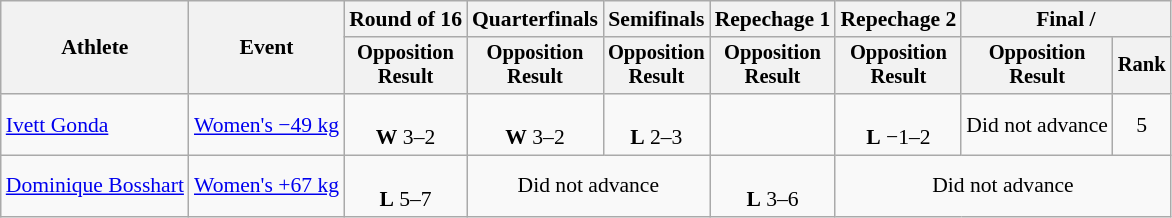<table class="wikitable" style="font-size:90%;">
<tr>
<th rowspan=2>Athlete</th>
<th rowspan=2>Event</th>
<th>Round of 16</th>
<th>Quarterfinals</th>
<th>Semifinals</th>
<th>Repechage 1</th>
<th>Repechage 2</th>
<th colspan=2>Final / </th>
</tr>
<tr style="font-size:95%">
<th>Opposition<br>Result</th>
<th>Opposition<br>Result</th>
<th>Opposition<br>Result</th>
<th>Opposition<br>Result</th>
<th>Opposition<br>Result</th>
<th>Opposition<br>Result</th>
<th>Rank</th>
</tr>
<tr align=center>
<td align=left><a href='#'>Ivett Gonda</a></td>
<td align=left><a href='#'>Women's −49 kg</a></td>
<td><br><strong>W</strong> 3–2</td>
<td><br><strong>W</strong> 3–2</td>
<td><br><strong>L</strong> 2–3</td>
<td></td>
<td><br><strong>L</strong> −1–2</td>
<td>Did not advance</td>
<td>5</td>
</tr>
<tr align=center>
<td align=left><a href='#'>Dominique Bosshart</a></td>
<td align=left><a href='#'>Women's +67 kg</a></td>
<td><br><strong>L</strong> 5–7</td>
<td colspan=2>Did not advance</td>
<td><br><strong>L</strong> 3–6</td>
<td colspan=3>Did not advance</td>
</tr>
</table>
